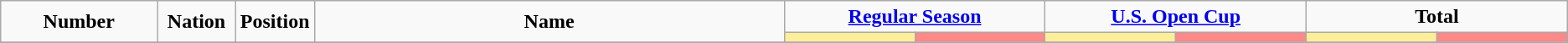<table class="wikitable" style="text-align:center;">
<tr>
<td rowspan="2"  style="width:10%; text-align:center;"><strong>Number</strong></td>
<td rowspan="2"  style="width:5%; text-align:center;"><strong>Nation</strong></td>
<td rowspan="2"  style="width:5%; text-align:center;"><strong>Position</strong></td>
<td rowspan="2"  style="width:30%; text-align:center;"><strong>Name</strong></td>
<td colspan="2" style="text-align:center;"><strong><a href='#'>Regular Season</a></strong></td>
<td colspan="2" style="text-align:center;"><strong><a href='#'>U.S. Open Cup</a></strong></td>
<td colspan="2" style="text-align:center;"><strong>Total</strong></td>
</tr>
<tr>
<th style="width:60px; background:#fe9;"></th>
<th style="width:60px; background:#ff8888;"></th>
<th style="width:60px; background:#fe9;"></th>
<th style="width:60px; background:#ff8888;"></th>
<th style="width:60px; background:#fe9;"></th>
<th style="width:60px; background:#ff8888;"></th>
</tr>
<tr>
</tr>
</table>
